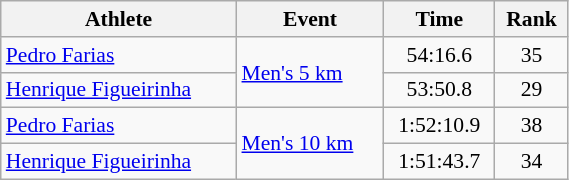<table class="wikitable" style="text-align:center; font-size:90%; width:30%;">
<tr>
<th>Athlete</th>
<th>Event</th>
<th>Time</th>
<th>Rank</th>
</tr>
<tr>
<td align=left><a href='#'>Pedro Farias</a></td>
<td align=left rowspan=2><a href='#'>Men's 5 km</a></td>
<td>54:16.6</td>
<td>35</td>
</tr>
<tr>
<td align=left><a href='#'>Henrique Figueirinha</a></td>
<td>53:50.8</td>
<td>29</td>
</tr>
<tr>
<td align=left><a href='#'>Pedro Farias</a></td>
<td align=left rowspan=2><a href='#'>Men's 10 km</a></td>
<td>1:52:10.9</td>
<td>38</td>
</tr>
<tr>
<td align=left><a href='#'>Henrique Figueirinha</a></td>
<td>1:51:43.7</td>
<td>34</td>
</tr>
</table>
